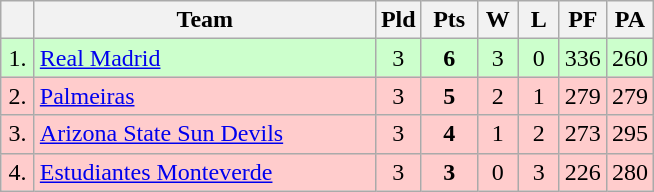<table class=wikitable style="text-align:center">
<tr>
<th width=15></th>
<th width=220>Team</th>
<th width=20>Pld</th>
<th width=30>Pts</th>
<th width=20>W</th>
<th width=20>L</th>
<th width=20>PF</th>
<th width=20>PA</th>
</tr>
<tr style="background: #ccffcc;">
<td>1.</td>
<td align=left> <a href='#'>Real Madrid</a></td>
<td>3</td>
<td><strong>6</strong></td>
<td>3</td>
<td>0</td>
<td>336</td>
<td>260</td>
</tr>
<tr style="background:#ffcccc;">
<td>2.</td>
<td align=left> <a href='#'>Palmeiras</a></td>
<td>3</td>
<td><strong>5</strong></td>
<td>2</td>
<td>1</td>
<td>279</td>
<td>279</td>
</tr>
<tr style="background:#ffcccc;">
<td>3.</td>
<td align=left> <a href='#'>Arizona State Sun Devils</a></td>
<td>3</td>
<td><strong>4</strong></td>
<td>1</td>
<td>2</td>
<td>273</td>
<td>295</td>
</tr>
<tr style="background:#ffcccc;">
<td>4.</td>
<td align=left> <a href='#'>Estudiantes Monteverde</a></td>
<td>3</td>
<td><strong>3</strong></td>
<td>0</td>
<td>3</td>
<td>226</td>
<td>280</td>
</tr>
</table>
